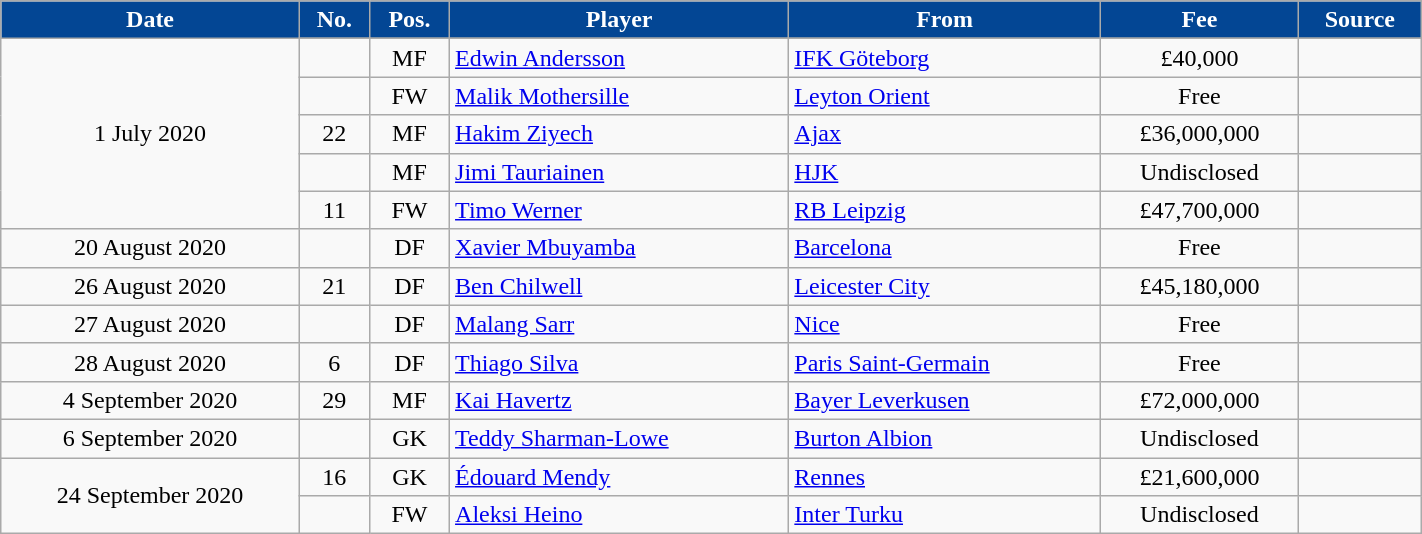<table class="wikitable sortable" style="text-align:center;width:75%;">
<tr>
<th scope="col" style="background-color:#034694;color:#FFFFFF">Date</th>
<th scope="col" style="background-color:#034694;color:#FFFFFF">No.</th>
<th scope="col" style="background-color:#034694;color:#FFFFFF">Pos.</th>
<th scope="col" style="background-color:#034694;color:#FFFFFF">Player</th>
<th scope="col" style="background-color:#034694;color:#FFFFFF">From</th>
<th scope="col" style="background-color:#034694;color:#FFFFFF" data-sort-type="currency">Fee</th>
<th scope="col" class="unsortable" style="background-color:#034694;color:#FFFFFF">Source</th>
</tr>
<tr>
<td rowspan=6>1 July 2020</td>
</tr>
<tr>
<td></td>
<td>MF</td>
<td align=left> <a href='#'>Edwin Andersson</a></td>
<td align=left> <a href='#'>IFK Göteborg</a></td>
<td>£40,000</td>
<td></td>
</tr>
<tr>
<td></td>
<td>FW</td>
<td align=left> <a href='#'>Malik Mothersille</a></td>
<td align=left> <a href='#'>Leyton Orient</a></td>
<td>Free</td>
<td></td>
</tr>
<tr>
<td>22</td>
<td>MF</td>
<td align=left> <a href='#'>Hakim Ziyech</a></td>
<td align=left> <a href='#'>Ajax</a></td>
<td>£36,000,000</td>
<td></td>
</tr>
<tr>
<td></td>
<td>MF</td>
<td align=left> <a href='#'>Jimi Tauriainen</a></td>
<td align=left> <a href='#'>HJK</a></td>
<td>Undisclosed</td>
<td></td>
</tr>
<tr>
<td>11</td>
<td>FW</td>
<td align=left> <a href='#'>Timo Werner</a></td>
<td align=left> <a href='#'>RB Leipzig</a></td>
<td>£47,700,000</td>
<td></td>
</tr>
<tr>
<td>20 August 2020</td>
<td></td>
<td>DF</td>
<td align=left> <a href='#'>Xavier Mbuyamba</a></td>
<td align=left> <a href='#'>Barcelona</a></td>
<td>Free</td>
<td></td>
</tr>
<tr>
<td>26 August 2020</td>
<td>21</td>
<td>DF</td>
<td align=left> <a href='#'>Ben Chilwell</a></td>
<td align=left> <a href='#'>Leicester City</a></td>
<td>£45,180,000</td>
<td></td>
</tr>
<tr>
<td>27 August 2020</td>
<td></td>
<td>DF</td>
<td align=left> <a href='#'>Malang Sarr</a></td>
<td align=left> <a href='#'>Nice</a></td>
<td>Free</td>
<td></td>
</tr>
<tr>
<td>28 August 2020</td>
<td>6</td>
<td>DF</td>
<td align=left> <a href='#'>Thiago Silva</a></td>
<td align=left> <a href='#'>Paris Saint-Germain</a></td>
<td>Free</td>
<td></td>
</tr>
<tr>
<td>4 September 2020</td>
<td>29</td>
<td>MF</td>
<td align=left> <a href='#'>Kai Havertz</a></td>
<td align=left> <a href='#'>Bayer Leverkusen</a></td>
<td>£72,000,000</td>
<td></td>
</tr>
<tr>
<td>6 September 2020</td>
<td></td>
<td>GK</td>
<td align=left> <a href='#'>Teddy Sharman-Lowe</a></td>
<td align=left> <a href='#'>Burton Albion</a></td>
<td>Undisclosed</td>
<td></td>
</tr>
<tr>
<td rowspan=2>24 September 2020</td>
<td>16</td>
<td>GK</td>
<td align=left> <a href='#'>Édouard Mendy</a></td>
<td align=left> <a href='#'>Rennes</a></td>
<td>£21,600,000</td>
<td></td>
</tr>
<tr>
<td></td>
<td>FW</td>
<td align=left> <a href='#'>Aleksi Heino</a></td>
<td align=left> <a href='#'>Inter Turku</a></td>
<td>Undisclosed</td>
<td></td>
</tr>
</table>
